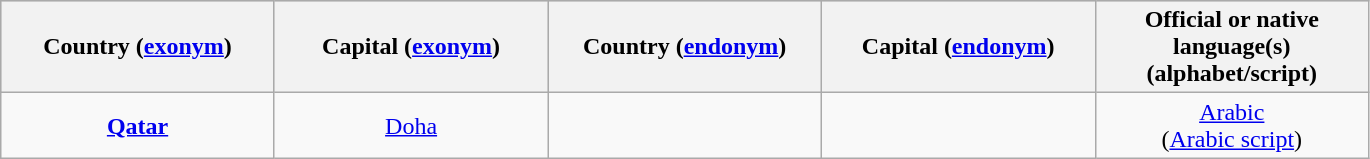<table style="text-align:center;" class="wikitable">
<tr style="background:#ccc;">
<th style="width:175px;">Country (<a href='#'>exonym</a>)</th>
<th style="width:175px;">Capital (<a href='#'>exonym</a>)</th>
<th style="width:175px;">Country (<a href='#'>endonym</a>)</th>
<th style="width:175px;">Capital (<a href='#'>endonym</a>)</th>
<th style="width:175px;">Official or native language(s) (alphabet/script)</th>
</tr>
<tr>
<td> <strong><a href='#'>Qatar</a></strong></td>
<td><a href='#'>Doha</a></td>
<td><strong></strong><br></td>
<td><strong></strong><br></td>
<td><a href='#'>Arabic</a><br>(<a href='#'>Arabic script</a>)</td>
</tr>
</table>
